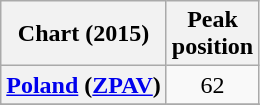<table class="wikitable sortable plainrowheaders">
<tr>
<th>Chart (2015)</th>
<th>Peak<br>position</th>
</tr>
<tr>
<th scope="row"><a href='#'>Poland</a> (<a href='#'>ZPAV</a>)</th>
<td style="text-align:center;">62</td>
</tr>
<tr>
</tr>
<tr>
</tr>
</table>
